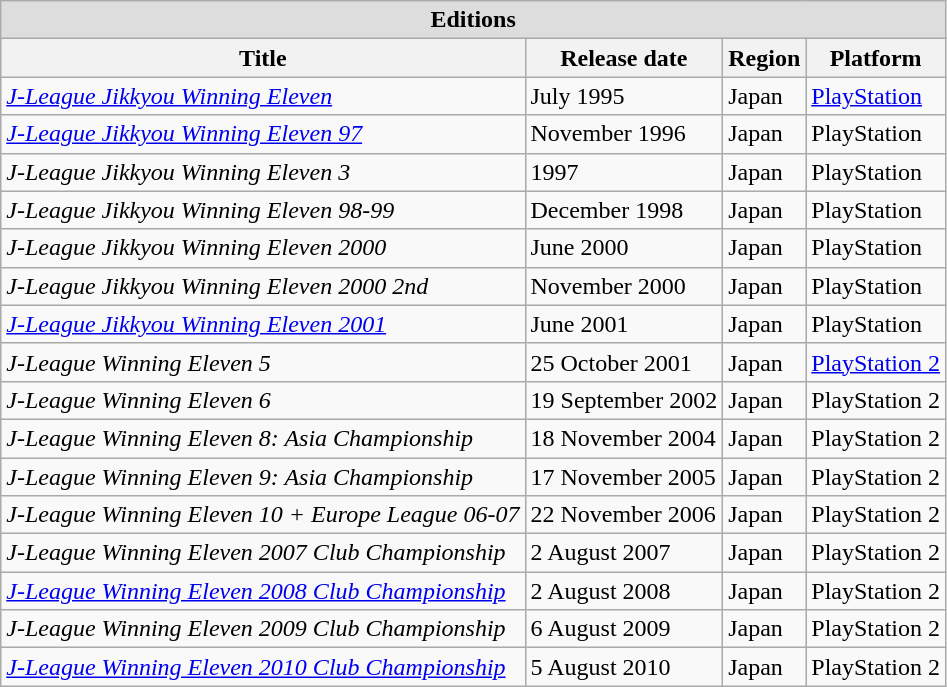<table class="wikitable">
<tr>
<td colspan="4"  style="background:#ddd; text-align:center;"><strong>Editions</strong></td>
</tr>
<tr>
<th>Title</th>
<th>Release date</th>
<th>Region</th>
<th>Platform</th>
</tr>
<tr>
<td><em><a href='#'>J-League Jikkyou Winning Eleven</a></em></td>
<td>July 1995</td>
<td>Japan</td>
<td><a href='#'>PlayStation</a></td>
</tr>
<tr>
<td><em><a href='#'>J-League Jikkyou Winning Eleven 97</a></em></td>
<td>November 1996</td>
<td>Japan</td>
<td>PlayStation</td>
</tr>
<tr>
<td><em>J-League Jikkyou Winning Eleven 3</em></td>
<td>1997</td>
<td>Japan</td>
<td>PlayStation</td>
</tr>
<tr>
<td><em>J-League Jikkyou Winning Eleven 98-99</em></td>
<td>December 1998</td>
<td>Japan</td>
<td>PlayStation</td>
</tr>
<tr>
<td><em>J-League Jikkyou Winning Eleven 2000</em></td>
<td>June 2000</td>
<td>Japan</td>
<td>PlayStation</td>
</tr>
<tr>
<td><em>J-League Jikkyou Winning Eleven 2000 2nd</em></td>
<td>November 2000</td>
<td>Japan</td>
<td>PlayStation</td>
</tr>
<tr>
<td><em><a href='#'>J-League Jikkyou Winning Eleven 2001</a></em></td>
<td>June 2001</td>
<td>Japan</td>
<td>PlayStation</td>
</tr>
<tr>
<td><em>J-League Winning Eleven 5</em></td>
<td>25 October 2001</td>
<td>Japan</td>
<td><a href='#'>PlayStation 2</a></td>
</tr>
<tr>
<td><em>J-League Winning Eleven 6</em></td>
<td>19 September 2002</td>
<td>Japan</td>
<td>PlayStation 2</td>
</tr>
<tr>
<td><em>J-League Winning Eleven 8: Asia Championship</em></td>
<td>18 November 2004</td>
<td>Japan</td>
<td>PlayStation 2</td>
</tr>
<tr>
<td><em>J-League Winning Eleven 9: Asia Championship</em></td>
<td>17 November 2005</td>
<td>Japan</td>
<td>PlayStation 2</td>
</tr>
<tr>
<td><em>J-League Winning Eleven 10 + Europe League 06-07</em></td>
<td>22 November 2006</td>
<td>Japan</td>
<td>PlayStation 2</td>
</tr>
<tr>
<td><em>J-League Winning Eleven 2007 Club Championship</em></td>
<td>2 August 2007</td>
<td>Japan</td>
<td>PlayStation 2</td>
</tr>
<tr>
<td><em><a href='#'>J-League Winning Eleven 2008 Club Championship</a></em></td>
<td>2 August 2008</td>
<td>Japan</td>
<td>PlayStation 2</td>
</tr>
<tr>
<td><em>J-League Winning Eleven 2009 Club Championship</em></td>
<td>6 August 2009</td>
<td>Japan</td>
<td>PlayStation 2</td>
</tr>
<tr>
<td><em><a href='#'>J-League Winning Eleven 2010 Club Championship</a></em></td>
<td>5 August 2010</td>
<td>Japan</td>
<td>PlayStation 2</td>
</tr>
</table>
